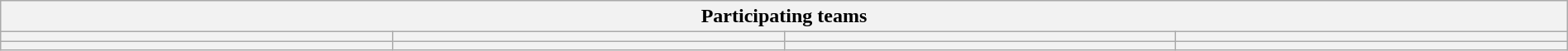<table class="wikitable" style="width:100%;">
<tr>
<th colspan=4><strong>Participating teams</strong></th>
</tr>
<tr>
<th style="width:25%;"></th>
<th style="width:25%;"></th>
<th style="width:25%;"></th>
<th style="width:25%;"></th>
</tr>
<tr>
<th style="width:25%;"></th>
<th style="width:25%;"></th>
<th style="width:25%;"></th>
<th style="width:25%;"></th>
</tr>
</table>
